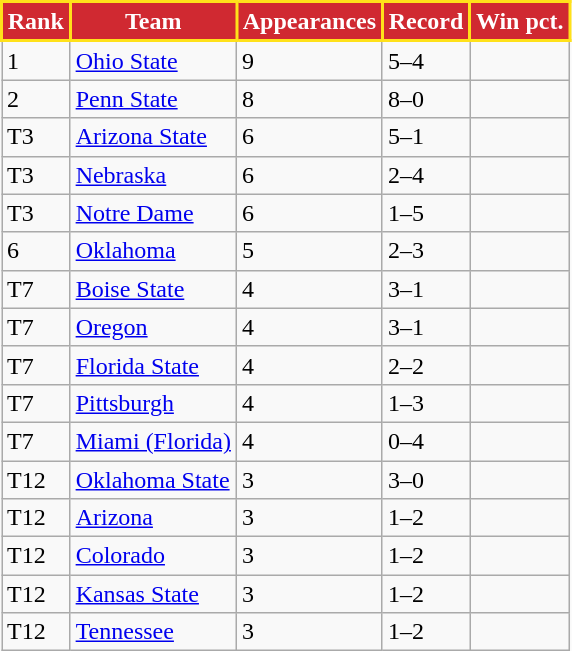<table class = "wikitable sortable">
<tr>
<th style="background:#D02931; color:#FFFFFF; border:2px solid #FFE11A;">Rank</th>
<th style="background:#D02931; color:#FFFFFF; border:2px solid #FFE11A;">Team</th>
<th style="background:#D02931; color:#FFFFFF; border:2px solid #FFE11A;">Appearances</th>
<th style="background:#D02931; color:#FFFFFF; border:2px solid #FFE11A;">Record</th>
<th style="background:#D02931; color:#FFFFFF; border:2px solid #FFE11A;">Win pct.</th>
</tr>
<tr>
<td>1</td>
<td><a href='#'>Ohio State</a></td>
<td>9</td>
<td>5–4</td>
<td></td>
</tr>
<tr>
<td>2</td>
<td><a href='#'>Penn State</a></td>
<td>8</td>
<td>8–0</td>
<td></td>
</tr>
<tr>
<td>T3</td>
<td><a href='#'>Arizona State</a></td>
<td>6</td>
<td>5–1</td>
<td></td>
</tr>
<tr>
<td>T3</td>
<td><a href='#'>Nebraska</a></td>
<td>6</td>
<td>2–4</td>
<td></td>
</tr>
<tr>
<td>T3</td>
<td><a href='#'>Notre Dame</a></td>
<td>6</td>
<td>1–5</td>
<td></td>
</tr>
<tr>
<td>6</td>
<td><a href='#'>Oklahoma</a></td>
<td>5</td>
<td>2–3</td>
<td></td>
</tr>
<tr>
<td>T7</td>
<td><a href='#'>Boise State</a></td>
<td>4</td>
<td>3–1</td>
<td></td>
</tr>
<tr>
<td>T7</td>
<td><a href='#'>Oregon</a></td>
<td>4</td>
<td>3–1</td>
<td></td>
</tr>
<tr>
<td>T7</td>
<td><a href='#'>Florida State</a></td>
<td>4</td>
<td>2–2</td>
<td></td>
</tr>
<tr>
<td>T7</td>
<td><a href='#'>Pittsburgh</a></td>
<td>4</td>
<td>1–3</td>
<td></td>
</tr>
<tr>
<td>T7</td>
<td><a href='#'>Miami (Florida)</a></td>
<td>4</td>
<td>0–4</td>
<td></td>
</tr>
<tr>
<td>T12</td>
<td><a href='#'>Oklahoma State</a></td>
<td>3</td>
<td>3–0</td>
<td></td>
</tr>
<tr>
<td>T12</td>
<td><a href='#'>Arizona</a></td>
<td>3</td>
<td>1–2</td>
<td></td>
</tr>
<tr>
<td>T12</td>
<td><a href='#'>Colorado</a></td>
<td>3</td>
<td>1–2</td>
<td></td>
</tr>
<tr>
<td>T12</td>
<td><a href='#'>Kansas State</a></td>
<td>3</td>
<td>1–2</td>
<td></td>
</tr>
<tr>
<td>T12</td>
<td><a href='#'>Tennessee</a></td>
<td>3</td>
<td>1–2</td>
<td></td>
</tr>
</table>
